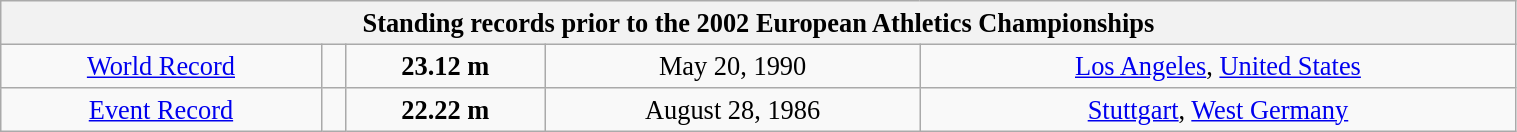<table class="wikitable" style=" text-align:center; font-size:110%;" width="80%">
<tr>
<th colspan="5">Standing records prior to the 2002 European Athletics Championships</th>
</tr>
<tr>
<td><a href='#'>World Record</a></td>
<td></td>
<td><strong>23.12 m </strong></td>
<td>May 20, 1990</td>
<td> <a href='#'>Los Angeles</a>, <a href='#'>United States</a></td>
</tr>
<tr>
<td><a href='#'>Event Record</a></td>
<td></td>
<td><strong>22.22 m </strong></td>
<td>August 28, 1986</td>
<td> <a href='#'>Stuttgart</a>, <a href='#'>West Germany</a></td>
</tr>
</table>
